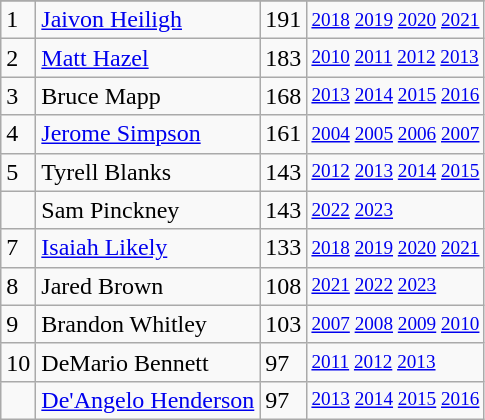<table class="wikitable">
<tr>
</tr>
<tr>
<td>1</td>
<td><a href='#'>Jaivon Heiligh</a></td>
<td>191</td>
<td style="font-size:80%;"><a href='#'>2018</a> <a href='#'>2019</a> <a href='#'>2020</a> <a href='#'>2021</a></td>
</tr>
<tr>
<td>2</td>
<td><a href='#'>Matt Hazel</a></td>
<td>183</td>
<td style="font-size:80%;"><a href='#'>2010</a> <a href='#'>2011</a> <a href='#'>2012</a> <a href='#'>2013</a></td>
</tr>
<tr>
<td>3</td>
<td>Bruce Mapp</td>
<td>168</td>
<td style="font-size:80%;"><a href='#'>2013</a> <a href='#'>2014</a> <a href='#'>2015</a> <a href='#'>2016</a></td>
</tr>
<tr>
<td>4</td>
<td><a href='#'>Jerome Simpson</a></td>
<td>161</td>
<td style="font-size:80%;"><a href='#'>2004</a> <a href='#'>2005</a> <a href='#'>2006</a> <a href='#'>2007</a></td>
</tr>
<tr>
<td>5</td>
<td>Tyrell Blanks</td>
<td>143</td>
<td style="font-size:80%;"><a href='#'>2012</a> <a href='#'>2013</a> <a href='#'>2014</a> <a href='#'>2015</a></td>
</tr>
<tr>
<td></td>
<td>Sam Pinckney</td>
<td>143</td>
<td style="font-size:80%;"><a href='#'>2022</a> <a href='#'>2023</a></td>
</tr>
<tr>
<td>7</td>
<td><a href='#'>Isaiah Likely</a></td>
<td>133</td>
<td style="font-size:80%;"><a href='#'>2018</a> <a href='#'>2019</a> <a href='#'>2020</a> <a href='#'>2021</a></td>
</tr>
<tr>
<td>8</td>
<td>Jared Brown</td>
<td>108</td>
<td style="font-size:80%;"><a href='#'>2021</a> <a href='#'>2022</a> <a href='#'>2023</a></td>
</tr>
<tr>
<td>9</td>
<td>Brandon Whitley</td>
<td>103</td>
<td style="font-size:80%;"><a href='#'>2007</a> <a href='#'>2008</a> <a href='#'>2009</a> <a href='#'>2010</a></td>
</tr>
<tr>
<td>10</td>
<td>DeMario Bennett</td>
<td>97</td>
<td style="font-size:80%;"><a href='#'>2011</a> <a href='#'>2012</a> <a href='#'>2013</a></td>
</tr>
<tr>
<td></td>
<td><a href='#'>De'Angelo Henderson</a></td>
<td>97</td>
<td style="font-size:80%;"><a href='#'>2013</a> <a href='#'>2014</a> <a href='#'>2015</a> <a href='#'>2016</a></td>
</tr>
</table>
